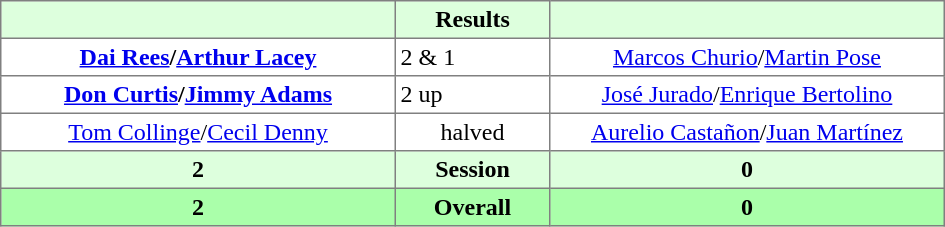<table border="1" cellpadding="3" style="border-collapse:collapse; text-align:center;">
<tr style="background:#dfd;">
<th style="width:16em;"></th>
<th style="width:6em;">Results</th>
<th style="width:16em;"></th>
</tr>
<tr>
<td><strong><a href='#'>Dai Rees</a>/<a href='#'>Arthur Lacey</a></strong></td>
<td align=left> 2 & 1</td>
<td><a href='#'>Marcos Churio</a>/<a href='#'>Martin Pose</a></td>
</tr>
<tr>
<td><strong><a href='#'>Don Curtis</a>/<a href='#'>Jimmy Adams</a></strong></td>
<td align=left> 2 up</td>
<td><a href='#'>José Jurado</a>/<a href='#'>Enrique Bertolino</a></td>
</tr>
<tr>
<td><a href='#'>Tom Collinge</a>/<a href='#'>Cecil Denny</a></td>
<td>halved</td>
<td><a href='#'>Aurelio Castañon</a>/<a href='#'>Juan Martínez</a></td>
</tr>
<tr style="background:#dfd;">
<th>2</th>
<th>Session</th>
<th>0</th>
</tr>
<tr style="background:#afa;">
<th>2</th>
<th>Overall</th>
<th>0</th>
</tr>
</table>
